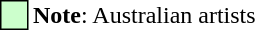<table>
<tr>
<td cellspacing="0" style="width: 15px; height: 15px; color: black; background: #ccffcc; border: 1px solid #000000;"></td>
<td><strong>Note</strong>: Australian artists</td>
</tr>
</table>
